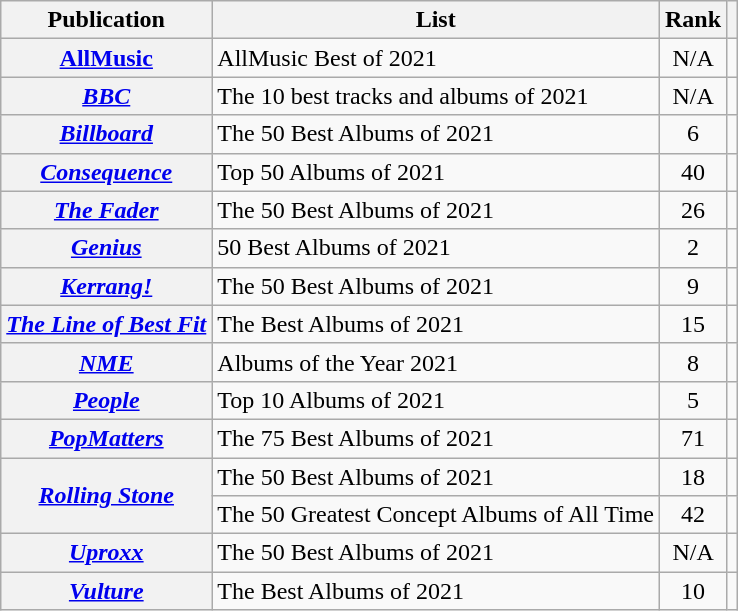<table class="wikitable mw-collapsible sortable plainrowheaders">
<tr>
<th scope="col">Publication</th>
<th scope="col" class="unsortable">List</th>
<th scope="col" data-sort-type="number">Rank</th>
<th scope="col" class="unsortable"></th>
</tr>
<tr>
<th scope="row"><a href='#'>AllMusic</a></th>
<td>AllMusic Best of 2021</td>
<td style="text-align:center;">N/A</td>
<td></td>
</tr>
<tr>
<th scope="row"><em><a href='#'>BBC</a></em></th>
<td>The 10 best tracks and albums of 2021</td>
<td style="text-align:center;">N/A</td>
<td></td>
</tr>
<tr>
<th scope="row"><em><a href='#'>Billboard</a></em></th>
<td>The 50 Best Albums of 2021</td>
<td style="text-align:center;">6</td>
<td></td>
</tr>
<tr>
<th scope="row"><em><a href='#'>Consequence</a></em></th>
<td>Top 50 Albums of 2021</td>
<td style="text-align:center;">40</td>
<td></td>
</tr>
<tr>
<th scope="row"><em><a href='#'>The Fader</a></em></th>
<td>The 50 Best Albums of 2021</td>
<td style="text-align:center;">26</td>
<td></td>
</tr>
<tr>
<th scope="row"><em><a href='#'>Genius</a></em></th>
<td>50 Best Albums of 2021</td>
<td style="text-align:center;">2</td>
<td></td>
</tr>
<tr>
<th scope="row"><em><a href='#'>Kerrang!</a></em></th>
<td>The 50 Best Albums of 2021</td>
<td style="text-align:center;">9</td>
<td></td>
</tr>
<tr>
<th scope="row"><em><a href='#'>The Line of Best Fit</a></em></th>
<td>The Best Albums of 2021</td>
<td style="text-align:center;">15</td>
<td></td>
</tr>
<tr>
<th scope="row"><em><a href='#'>NME</a></em></th>
<td>Albums of the Year 2021</td>
<td style="text-align:center;">8</td>
<td></td>
</tr>
<tr>
<th scope="row"><em><a href='#'>People</a></em></th>
<td>Top 10 Albums of 2021</td>
<td style="text-align:center;">5</td>
<td></td>
</tr>
<tr>
<th scope="row"><em><a href='#'>PopMatters</a></em></th>
<td>The 75 Best Albums of 2021</td>
<td style="text-align:center;">71</td>
<td></td>
</tr>
<tr>
<th scope="row" rowspan="2"><em><a href='#'>Rolling Stone</a></em></th>
<td>The 50 Best Albums of 2021</td>
<td style="text-align:center;">18</td>
<td></td>
</tr>
<tr>
<td>The 50 Greatest Concept Albums of All Time</td>
<td style="text-align:center;">42</td>
<td></td>
</tr>
<tr>
<th scope="row"><em><a href='#'>Uproxx</a></em></th>
<td>The 50 Best Albums of 2021</td>
<td style="text-align:center;">N/A</td>
<td></td>
</tr>
<tr>
<th scope="row"><em><a href='#'>Vulture</a></em></th>
<td>The Best Albums of 2021</td>
<td style="text-align:center;">10</td>
<td></td>
</tr>
</table>
